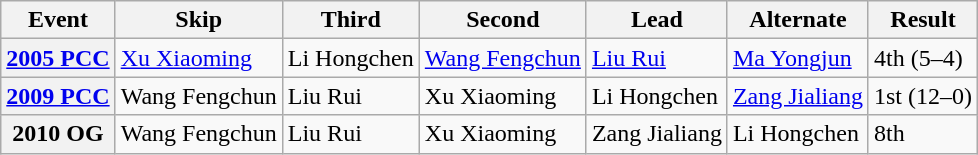<table class="wikitable">
<tr>
<th scope="col">Event</th>
<th scope="col">Skip</th>
<th scope="col">Third</th>
<th scope="col">Second</th>
<th scope="col">Lead</th>
<th scope="col">Alternate</th>
<th scope="col">Result</th>
</tr>
<tr>
<th scope="row"><a href='#'>2005 PCC</a></th>
<td><a href='#'>Xu Xiaoming</a></td>
<td>Li Hongchen</td>
<td><a href='#'>Wang Fengchun</a></td>
<td><a href='#'>Liu Rui</a></td>
<td><a href='#'>Ma Yongjun</a></td>
<td>4th (5–4)</td>
</tr>
<tr>
<th scope="row"><a href='#'>2009 PCC</a></th>
<td>Wang Fengchun</td>
<td>Liu Rui</td>
<td>Xu Xiaoming</td>
<td>Li Hongchen</td>
<td><a href='#'>Zang Jialiang</a></td>
<td>1st (12–0)</td>
</tr>
<tr>
<th scope="row">2010 OG</th>
<td>Wang Fengchun</td>
<td>Liu Rui</td>
<td>Xu Xiaoming</td>
<td>Zang Jialiang</td>
<td>Li Hongchen</td>
<td>8th</td>
</tr>
</table>
